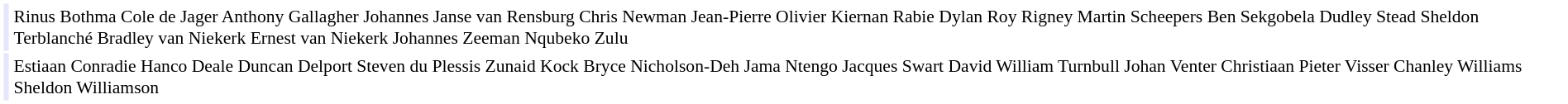<table cellpadding="2" style="border: 1px solid white; font-size:90%;">
<tr>
<td style="text-align:right;" bgcolor="lavender"></td>
<td style="text-align:left;">Rinus Bothma Cole de Jager Anthony Gallagher Johannes Janse van Rensburg Chris Newman Jean-Pierre Olivier Kiernan Rabie Dylan Roy Rigney Martin Scheepers Ben Sekgobela Dudley Stead Sheldon Terblanché Bradley van Niekerk Ernest van Niekerk Johannes Zeeman Nqubeko Zulu</td>
</tr>
<tr>
<td style="text-align:right;" bgcolor="lavender"></td>
<td style="text-align:left;">Estiaan Conradie Hanco Deale Duncan Delport Steven du Plessis Zunaid Kock Bryce Nicholson-Deh Jama Ntengo Jacques Swart David William Turnbull Johan Venter Christiaan Pieter Visser Chanley Williams Sheldon Williamson</td>
</tr>
</table>
